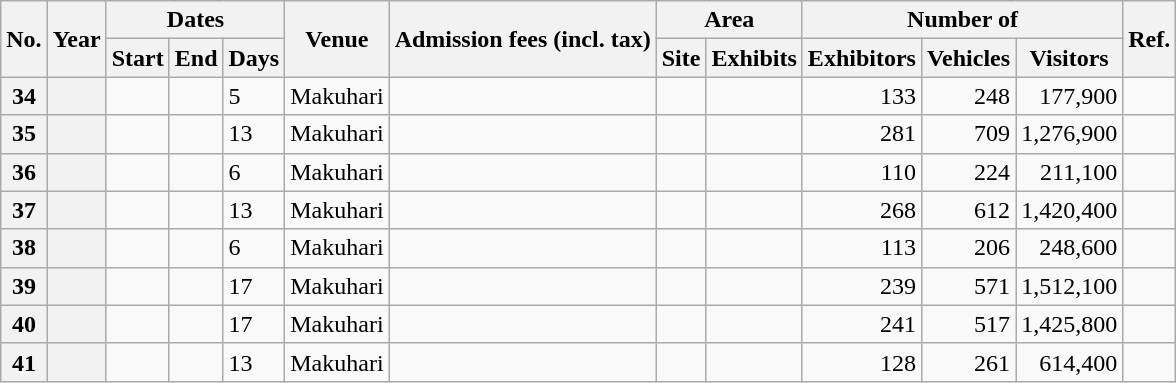<table class="wikitable sortable">
<tr>
<th rowspan=2>No.</th>
<th rowspan=2>Year</th>
<th colspan=3>Dates</th>
<th rowspan=2>Venue</th>
<th rowspan=2>Admission fees (incl. tax)</th>
<th colspan=2>Area</th>
<th colspan=3>Number of</th>
<th rowspan=2 class="unsortable">Ref.</th>
</tr>
<tr>
<th>Start</th>
<th>End</th>
<th>Days</th>
<th>Site</th>
<th>Exhibits</th>
<th>Exhibitors</th>
<th>Vehicles</th>
<th>Visitors</th>
</tr>
<tr>
<th>34</th>
<th></th>
<td></td>
<td></td>
<td>5</td>
<td>Makuhari</td>
<td></td>
<td style="text-align:right;"></td>
<td style="text-align:right;"></td>
<td style="text-align:right;">133</td>
<td style="text-align:right;">248</td>
<td style="text-align:right;">177,900</td>
<td></td>
</tr>
<tr>
<th>35</th>
<th></th>
<td></td>
<td></td>
<td>13</td>
<td>Makuhari</td>
<td></td>
<td style="text-align:right;"></td>
<td style="text-align:right;"></td>
<td style="text-align:right;">281</td>
<td style="text-align:right;">709</td>
<td style="text-align:right;">1,276,900</td>
<td></td>
</tr>
<tr>
<th>36</th>
<th></th>
<td></td>
<td></td>
<td>6</td>
<td>Makuhari</td>
<td></td>
<td style="text-align:right;"></td>
<td style="text-align:right;"></td>
<td style="text-align:right;">110</td>
<td style="text-align:right;">224</td>
<td style="text-align:right;">211,100</td>
<td></td>
</tr>
<tr>
<th>37</th>
<th></th>
<td></td>
<td></td>
<td>13</td>
<td>Makuhari</td>
<td></td>
<td style="text-align:right;"></td>
<td style="text-align:right;"></td>
<td style="text-align:right;">268</td>
<td style="text-align:right;">612</td>
<td style="text-align:right;">1,420,400</td>
<td></td>
</tr>
<tr>
<th>38</th>
<th></th>
<td></td>
<td></td>
<td>6</td>
<td>Makuhari</td>
<td></td>
<td style="text-align:right;"></td>
<td style="text-align:right;"></td>
<td style="text-align:right;">113</td>
<td style="text-align:right;">206</td>
<td style="text-align:right;">248,600</td>
<td></td>
</tr>
<tr>
<th>39</th>
<th></th>
<td></td>
<td></td>
<td>17</td>
<td>Makuhari</td>
<td></td>
<td style="text-align:right;"></td>
<td style="text-align:right;"></td>
<td style="text-align:right;">239</td>
<td style="text-align:right;">571</td>
<td style="text-align:right;">1,512,100</td>
<td></td>
</tr>
<tr>
<th>40</th>
<th></th>
<td></td>
<td></td>
<td>17</td>
<td>Makuhari</td>
<td></td>
<td style="text-align:right;"></td>
<td style="text-align:right;"></td>
<td style="text-align:right;">241</td>
<td style="text-align:right;">517</td>
<td style="text-align:right;">1,425,800</td>
<td></td>
</tr>
<tr>
<th>41</th>
<th></th>
<td></td>
<td></td>
<td>13</td>
<td>Makuhari</td>
<td></td>
<td style="text-align:right;"></td>
<td style="text-align:right;"></td>
<td style="text-align:right;">128</td>
<td style="text-align:right;">261</td>
<td style="text-align:right;">614,400</td>
<td></td>
</tr>
</table>
